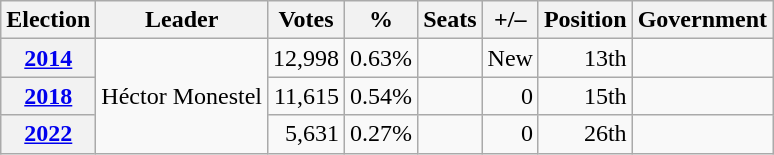<table class=wikitable style="text-align: right;">
<tr>
<th>Election</th>
<th>Leader</th>
<th>Votes</th>
<th>%</th>
<th>Seats</th>
<th>+/–</th>
<th>Position</th>
<th>Government</th>
</tr>
<tr>
<th><a href='#'>2014</a></th>
<td rowspan="3">Héctor Monestel</td>
<td>12,998</td>
<td>0.63%</td>
<td></td>
<td>New</td>
<td>13th</td>
<td></td>
</tr>
<tr>
<th><a href='#'>2018</a></th>
<td>11,615</td>
<td>0.54%</td>
<td></td>
<td> 0</td>
<td> 15th</td>
<td></td>
</tr>
<tr>
<th><a href='#'>2022</a></th>
<td>5,631</td>
<td>0.27%</td>
<td></td>
<td> 0</td>
<td> 26th</td>
<td></td>
</tr>
</table>
